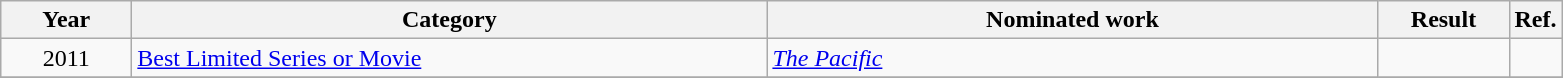<table class=wikitable>
<tr>
<th scope="col" style="width:5em;">Year</th>
<th scope="col" style="width:26em;">Category</th>
<th scope="col" style="width:25em;">Nominated work</th>
<th scope="col" style="width:5em;">Result</th>
<th>Ref.</th>
</tr>
<tr>
<td style="text-align:center;">2011</td>
<td><a href='#'>Best Limited Series or Movie</a></td>
<td><em><a href='#'>The Pacific</a></em></td>
<td></td>
<td></td>
</tr>
<tr>
</tr>
</table>
